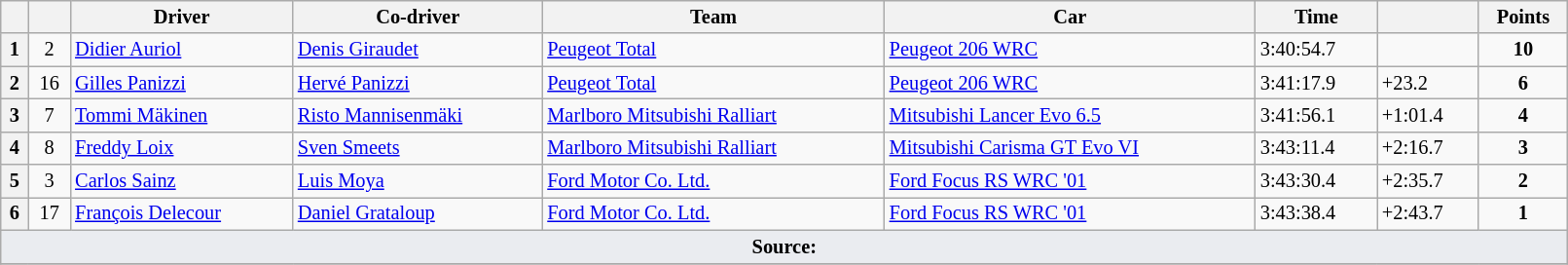<table class="wikitable" width=85% style="font-size: 85%;">
<tr>
<th></th>
<th></th>
<th>Driver</th>
<th>Co-driver</th>
<th>Team</th>
<th>Car</th>
<th>Time</th>
<th></th>
<th>Points</th>
</tr>
<tr>
<th>1</th>
<td align="center">2</td>
<td> <a href='#'>Didier Auriol</a></td>
<td> <a href='#'>Denis Giraudet</a></td>
<td> <a href='#'>Peugeot Total</a></td>
<td><a href='#'>Peugeot 206 WRC</a></td>
<td>3:40:54.7</td>
<td></td>
<td align="center"><strong>10</strong></td>
</tr>
<tr>
<th>2</th>
<td align="center">16</td>
<td> <a href='#'>Gilles Panizzi</a></td>
<td> <a href='#'>Hervé Panizzi</a></td>
<td> <a href='#'>Peugeot Total</a></td>
<td><a href='#'>Peugeot 206 WRC</a></td>
<td>3:41:17.9</td>
<td>+23.2</td>
<td align="center"><strong>6</strong></td>
</tr>
<tr>
<th>3</th>
<td align="center">7</td>
<td> <a href='#'>Tommi Mäkinen</a></td>
<td> <a href='#'>Risto Mannisenmäki</a></td>
<td> <a href='#'>Marlboro Mitsubishi Ralliart</a></td>
<td><a href='#'>Mitsubishi Lancer Evo 6.5</a></td>
<td>3:41:56.1</td>
<td>+1:01.4</td>
<td align="center"><strong>4</strong></td>
</tr>
<tr>
<th>4</th>
<td align="center">8</td>
<td> <a href='#'>Freddy Loix</a></td>
<td> <a href='#'>Sven Smeets</a></td>
<td> <a href='#'>Marlboro Mitsubishi Ralliart</a></td>
<td><a href='#'>Mitsubishi Carisma GT Evo VI</a></td>
<td>3:43:11.4</td>
<td>+2:16.7</td>
<td align="center"><strong>3</strong></td>
</tr>
<tr>
<th>5</th>
<td align="center">3</td>
<td> <a href='#'>Carlos Sainz</a></td>
<td> <a href='#'>Luis Moya</a></td>
<td> <a href='#'>Ford Motor Co. Ltd.</a></td>
<td><a href='#'>Ford Focus RS WRC '01</a></td>
<td>3:43:30.4</td>
<td>+2:35.7</td>
<td align="center"><strong>2</strong></td>
</tr>
<tr>
<th>6</th>
<td align="center">17</td>
<td> <a href='#'>François Delecour</a></td>
<td> <a href='#'>Daniel Grataloup</a></td>
<td> <a href='#'>Ford Motor Co. Ltd.</a></td>
<td><a href='#'>Ford Focus RS WRC '01</a></td>
<td>3:43:38.4</td>
<td>+2:43.7</td>
<td align="center"><strong>1</strong></td>
</tr>
<tr>
<td style="background-color:#EAECF0; text-align:center" colspan="9"><strong>Source:</strong></td>
</tr>
<tr>
</tr>
</table>
